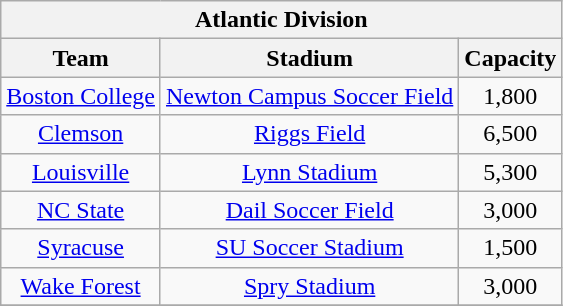<table class="wikitable sortable" style="text-align:center">
<tr>
<th colspan=3>Atlantic Division</th>
</tr>
<tr>
<th>Team</th>
<th>Stadium</th>
<th>Capacity</th>
</tr>
<tr>
<td><a href='#'>Boston College</a></td>
<td><a href='#'>Newton Campus Soccer Field</a></td>
<td>1,800</td>
</tr>
<tr>
<td><a href='#'>Clemson</a></td>
<td><a href='#'>Riggs Field</a></td>
<td>6,500</td>
</tr>
<tr>
<td><a href='#'>Louisville</a></td>
<td><a href='#'>Lynn Stadium</a></td>
<td>5,300</td>
</tr>
<tr>
<td><a href='#'>NC State</a></td>
<td><a href='#'>Dail Soccer Field</a></td>
<td>3,000</td>
</tr>
<tr>
<td><a href='#'>Syracuse</a></td>
<td><a href='#'>SU Soccer Stadium</a></td>
<td>1,500</td>
</tr>
<tr>
<td><a href='#'>Wake Forest</a></td>
<td><a href='#'>Spry Stadium</a></td>
<td>3,000</td>
</tr>
<tr>
</tr>
</table>
